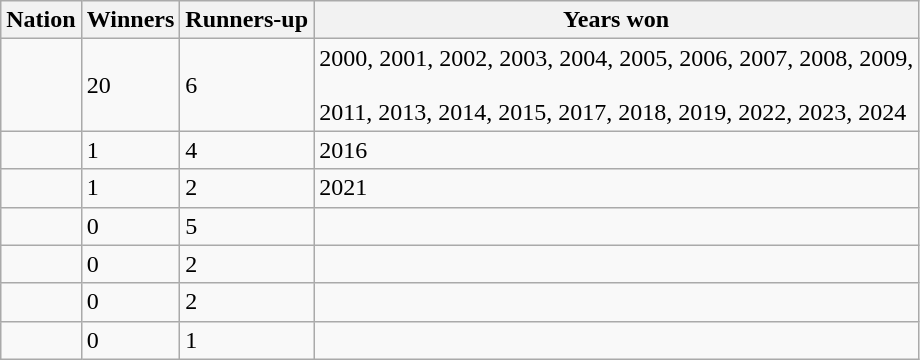<table class="wikitable">
<tr>
<th>Nation</th>
<th>Winners</th>
<th>Runners-up</th>
<th>Years won</th>
</tr>
<tr>
<td></td>
<td>20</td>
<td>6</td>
<td>2000, 2001, 2002, 2003, 2004, 2005, 2006, 2007, 2008, 2009,<br><br>2011, 2013, 2014, 2015, 2017, 2018, 2019, 2022, 2023, 2024</td>
</tr>
<tr>
<td></td>
<td>1</td>
<td>4</td>
<td>2016</td>
</tr>
<tr>
<td></td>
<td>1</td>
<td>2</td>
<td>2021</td>
</tr>
<tr>
<td></td>
<td>0</td>
<td>5</td>
<td></td>
</tr>
<tr>
<td></td>
<td>0</td>
<td>2</td>
<td></td>
</tr>
<tr>
<td></td>
<td>0</td>
<td>2</td>
<td></td>
</tr>
<tr>
<td></td>
<td>0</td>
<td>1</td>
<td></td>
</tr>
</table>
